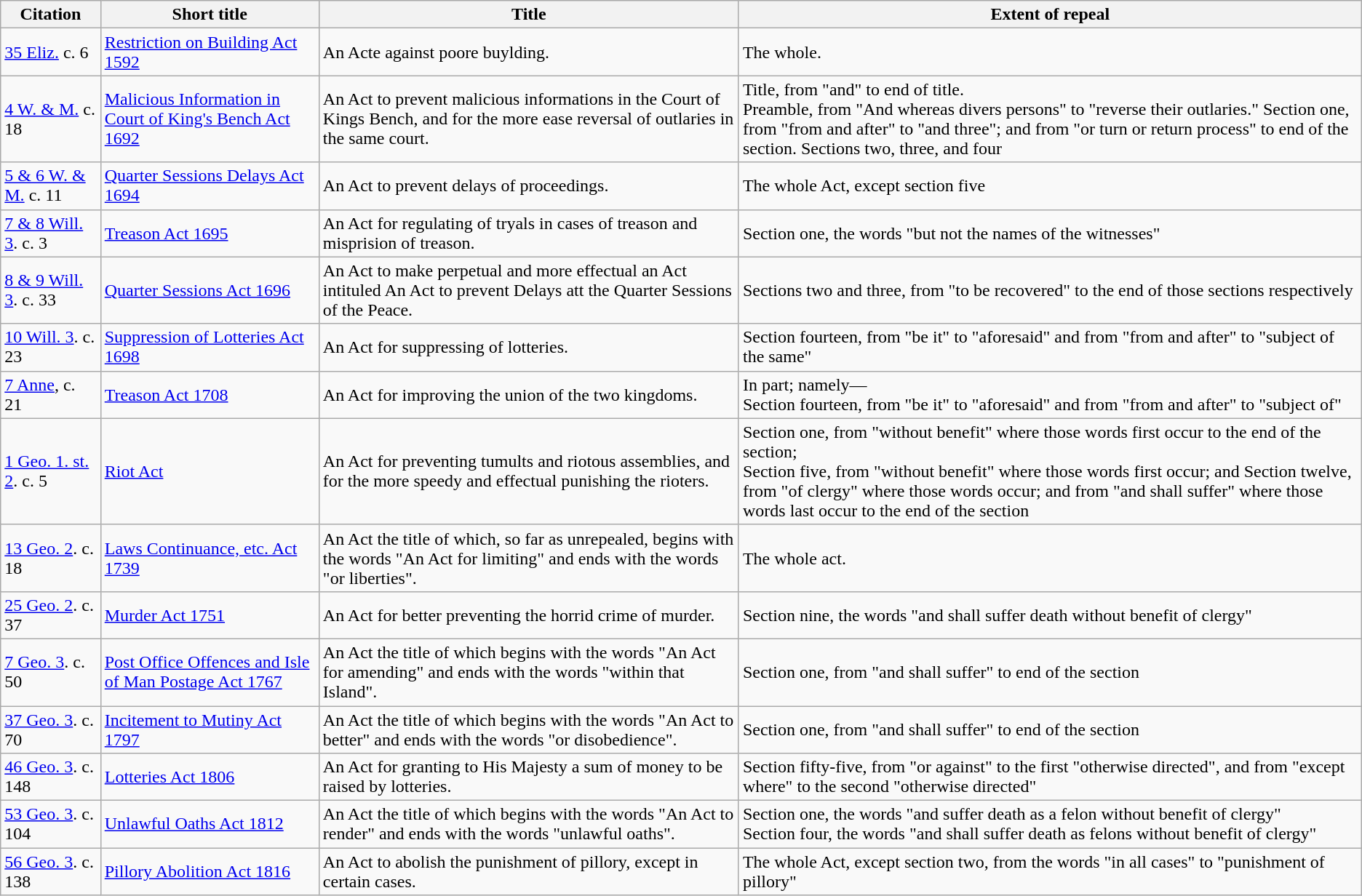<table class="wikitable">
<tr>
<th>Citation</th>
<th>Short title</th>
<th>Title</th>
<th>Extent of repeal</th>
</tr>
<tr>
<td><a href='#'>35 Eliz.</a> c. 6</td>
<td><a href='#'>Restriction on Building Act 1592</a></td>
<td>An Acte against poore buylding.</td>
<td>The whole.</td>
</tr>
<tr>
<td><a href='#'>4 W. & M.</a> c. 18</td>
<td><a href='#'>Malicious Information in Court of King's Bench Act 1692</a></td>
<td>An Act to prevent malicious informations in the Court of Kings Bench, and for the more ease reversal of outlaries in the same court.</td>
<td>Title, from "and" to end of title.<br>Preamble, from "And whereas divers persons" to "reverse their outlaries." Section one, from "from and after" to "and three"; and from "or turn or return process" to end of the section. Sections two, three, and four</td>
</tr>
<tr>
<td><a href='#'>5 & 6 W. & M.</a> c. 11</td>
<td><a href='#'>Quarter Sessions Delays Act 1694</a></td>
<td>An Act to prevent delays of proceedings.</td>
<td>The whole Act, except section five</td>
</tr>
<tr>
<td><a href='#'>7 & 8 Will. 3</a>. c. 3</td>
<td><a href='#'>Treason Act 1695</a></td>
<td>An Act for regulating of tryals in cases of treason and misprision of treason.</td>
<td>Section one, the words "but not the names of the witnesses"</td>
</tr>
<tr>
<td><a href='#'>8 & 9 Will. 3</a>. c. 33</td>
<td><a href='#'>Quarter Sessions Act 1696</a></td>
<td>An Act to make perpetual and more effectual an Act intituled An Act to prevent Delays att the Quarter Sessions of the Peace.</td>
<td>Sections two and three, from "to be recovered" to the end of those sections respectively</td>
</tr>
<tr>
<td><a href='#'>10 Will. 3</a>. c. 23</td>
<td><a href='#'>Suppression of Lotteries Act 1698</a></td>
<td>An Act for suppressing of lotteries.</td>
<td>Section fourteen, from "be it" to "aforesaid" and from "from and after" to "subject of the same"</td>
</tr>
<tr>
<td><a href='#'>7 Anne</a>, c. 21</td>
<td><a href='#'>Treason Act 1708</a></td>
<td>An Act for improving the union of the two kingdoms.</td>
<td>In part; namely—<br>Section fourteen, from "be it" to "aforesaid" and from "from and after" to "subject of"</td>
</tr>
<tr>
<td><a href='#'>1 Geo. 1. st. 2</a>. c. 5</td>
<td><a href='#'>Riot Act</a></td>
<td>An Act for preventing tumults and riotous assemblies, and for the more speedy and effectual punishing the rioters.</td>
<td>Section one, from "without benefit" where those words first occur to the end of the section;<br>Section five, from "without benefit" where those words first occur; and Section twelve, from "of clergy" where those words occur; and from "and shall suffer" where those words last occur to the end of the section</td>
</tr>
<tr>
<td><a href='#'>13 Geo. 2</a>. c. 18</td>
<td><a href='#'>Laws Continuance, etc. Act 1739</a></td>
<td>An Act the title of which, so far as unrepealed, begins with the words "An Act for limiting" and ends with the words "or liberties".</td>
<td>The whole act.</td>
</tr>
<tr>
<td><a href='#'>25 Geo. 2</a>. c. 37</td>
<td><a href='#'>Murder Act 1751</a></td>
<td>An Act for better preventing the horrid crime of murder.</td>
<td>Section nine, the words "and shall suffer death without benefit of clergy"</td>
</tr>
<tr>
<td><a href='#'>7 Geo. 3</a>. c. 50</td>
<td><a href='#'>Post Office Offences and Isle of Man Postage Act 1767</a></td>
<td>An Act the title of which begins with the words "An Act for amending" and ends with the words "within that Island".</td>
<td>Section one, from "and shall suffer" to end of the section</td>
</tr>
<tr>
<td><a href='#'>37 Geo. 3</a>. c. 70</td>
<td><a href='#'>Incitement to Mutiny Act 1797</a></td>
<td>An Act the title of which begins with the words "An Act to better" and ends with the words "or disobedience".</td>
<td>Section one, from "and shall suffer" to end of the section</td>
</tr>
<tr>
<td><a href='#'>46 Geo. 3</a>. c. 148</td>
<td><a href='#'>Lotteries Act 1806</a></td>
<td>An Act for granting to His Majesty a sum of money to be raised by lotteries.</td>
<td>Section fifty-five, from "or against" to the first "otherwise directed", and from "except where" to the second "otherwise directed"</td>
</tr>
<tr>
<td><a href='#'>53 Geo. 3</a>. c. 104</td>
<td><a href='#'>Unlawful Oaths Act 1812</a></td>
<td>An Act the title of which begins with the words "An Act to render" and ends with the words "unlawful oaths".</td>
<td>Section one, the words "and suffer death as a felon without benefit of clergy"<br>Section four, the words "and shall suffer death as felons without benefit of clergy"</td>
</tr>
<tr>
<td><a href='#'>56 Geo. 3</a>. c. 138</td>
<td><a href='#'>Pillory Abolition Act 1816</a></td>
<td>An Act to abolish the punishment of pillory, except in certain cases.</td>
<td>The whole Act, except section two, from the words "in all cases" to "punishment of pillory"</td>
</tr>
</table>
